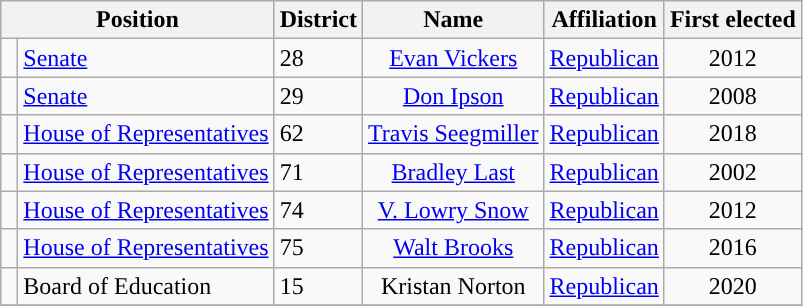<table class="wikitable">
<tr>
<th colspan="2" style="text-align:center; vertical-align:bottom;">Position</th>
<th>District</th>
<th style="text-align:center;">Name</th>
<th valign="bottom">Affiliation</th>
<th style="vertical-align:bottom; text-align:center;">First elected</th>
</tr>
<tr>
<td style="background-color:"> </td>
<td><a href='#'>Senate</a></td>
<td>28</td>
<td style="text-align:center;"><a href='#'>Evan Vickers</a></td>
<td style="text-align:center;"><a href='#'>Republican</a></td>
<td style="text-align:center;">2012</td>
</tr>
<tr>
<td style="background-color:"> </td>
<td><a href='#'>Senate</a></td>
<td>29</td>
<td style="text-align:center;"><a href='#'>Don Ipson</a></td>
<td style="text-align:center;"><a href='#'>Republican</a></td>
<td style="text-align:center;">2008</td>
</tr>
<tr>
<td style="background-color:"> </td>
<td><a href='#'>House of Representatives</a></td>
<td>62</td>
<td style="text-align:center;"><a href='#'>Travis Seegmiller</a></td>
<td style="text-align:center;"><a href='#'>Republican</a></td>
<td style="text-align:center;">2018</td>
</tr>
<tr>
<td style="background-color:"> </td>
<td><a href='#'>House of Representatives</a></td>
<td>71</td>
<td style="text-align:center;"><a href='#'>Bradley Last</a></td>
<td style="text-align:center;"><a href='#'>Republican</a></td>
<td style="text-align:center;">2002</td>
</tr>
<tr>
<td style="background-color:"> </td>
<td><a href='#'>House of Representatives</a></td>
<td>74</td>
<td style="text-align:center;"><a href='#'>V. Lowry Snow</a></td>
<td style="text-align:center;"><a href='#'>Republican</a></td>
<td style="text-align:center;">2012</td>
</tr>
<tr>
<td style="background-color:"> </td>
<td><a href='#'>House of Representatives</a></td>
<td>75</td>
<td style="text-align:center;"><a href='#'>Walt Brooks</a></td>
<td style="text-align:center;"><a href='#'>Republican</a></td>
<td style="text-align:center;">2016</td>
</tr>
<tr>
<td style="background-color:"> </td>
<td>Board of Education</td>
<td>15</td>
<td style="text-align:center;">Kristan Norton</td>
<td style="text-align:center;"><a href='#'>Republican</a></td>
<td style="text-align:center;">2020</td>
</tr>
<tr>
</tr>
</table>
